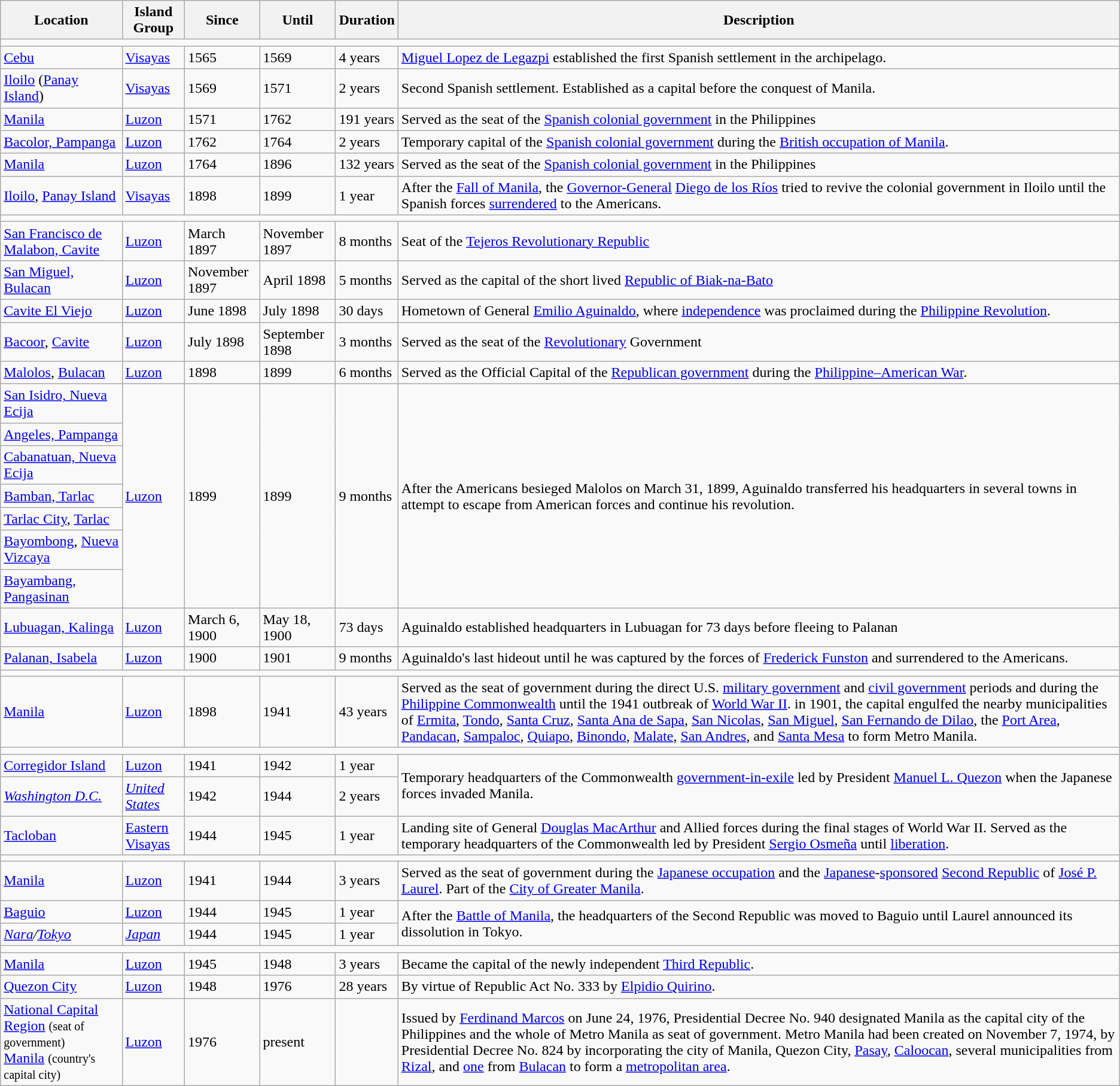<table class="wikitable">
<tr>
<th>Location</th>
<th>Island Group</th>
<th>Since</th>
<th>Until</th>
<th>Duration</th>
<th>Description</th>
</tr>
<tr>
<td colspan="6"></td>
</tr>
<tr>
<td><a href='#'>Cebu</a></td>
<td><a href='#'>Visayas</a></td>
<td>1565</td>
<td>1569</td>
<td>4 years</td>
<td><a href='#'>Miguel Lopez de Legazpi</a> established the first Spanish settlement in the archipelago.</td>
</tr>
<tr>
<td><a href='#'>Iloilo</a> (<a href='#'>Panay Island</a>)</td>
<td><a href='#'>Visayas</a></td>
<td>1569</td>
<td>1571</td>
<td>2 years</td>
<td>Second Spanish settlement. Established as a capital before the conquest of Manila.</td>
</tr>
<tr>
<td><a href='#'>Manila</a></td>
<td><a href='#'>Luzon</a></td>
<td>1571</td>
<td>1762</td>
<td>191 years</td>
<td>Served as the seat of the <a href='#'>Spanish colonial government</a> in the Philippines</td>
</tr>
<tr>
<td><a href='#'>Bacolor, Pampanga</a></td>
<td><a href='#'>Luzon</a></td>
<td>1762</td>
<td>1764</td>
<td>2 years</td>
<td>Temporary capital of the <a href='#'>Spanish colonial government</a> during the <a href='#'>British occupation of Manila</a>.</td>
</tr>
<tr>
<td><a href='#'>Manila</a></td>
<td><a href='#'>Luzon</a></td>
<td>1764</td>
<td>1896</td>
<td>132 years</td>
<td>Served as the seat of the <a href='#'>Spanish colonial government</a> in the Philippines</td>
</tr>
<tr>
<td><a href='#'>Iloilo</a>, <a href='#'>Panay Island</a></td>
<td><a href='#'>Visayas</a></td>
<td>1898</td>
<td>1899</td>
<td>1 year</td>
<td>After the <a href='#'>Fall of Manila</a>, the <a href='#'>Governor-General</a> <a href='#'>Diego de los Ríos</a> tried to revive the colonial government in Iloilo until the Spanish forces <a href='#'>surrendered</a> to the Americans.</td>
</tr>
<tr>
<td colspan="6"></td>
</tr>
<tr>
<td><a href='#'>San Francisco de Malabon, Cavite</a></td>
<td><a href='#'>Luzon</a></td>
<td>March 1897</td>
<td>November 1897</td>
<td>8 months</td>
<td>Seat of the <a href='#'>Tejeros Revolutionary Republic</a></td>
</tr>
<tr>
<td><a href='#'>San Miguel, Bulacan</a></td>
<td><a href='#'>Luzon</a></td>
<td>November  1897</td>
<td>April 1898</td>
<td>5 months</td>
<td>Served as the capital of the short lived <a href='#'>Republic of Biak-na-Bato</a></td>
</tr>
<tr>
<td><a href='#'>Cavite El Viejo</a></td>
<td><a href='#'>Luzon</a></td>
<td>June 1898</td>
<td>July 1898</td>
<td>30 days</td>
<td>Hometown of General <a href='#'>Emilio Aguinaldo</a>, where <a href='#'>independence</a> was proclaimed during the <a href='#'>Philippine Revolution</a>.</td>
</tr>
<tr>
<td><a href='#'>Bacoor</a>, <a href='#'>Cavite</a></td>
<td><a href='#'>Luzon</a></td>
<td>July 1898</td>
<td>September 1898</td>
<td>3  months</td>
<td>Served as the seat of the <a href='#'>Revolutionary</a> Government</td>
</tr>
<tr>
<td><a href='#'>Malolos</a>, <a href='#'>Bulacan</a></td>
<td><a href='#'>Luzon</a></td>
<td>1898</td>
<td>1899</td>
<td>6 months</td>
<td>Served as the Official Capital of the <a href='#'>Republican government</a> during the <a href='#'>Philippine–American War</a>.</td>
</tr>
<tr>
<td><a href='#'>San Isidro, Nueva Ecija</a></td>
<td rowspan=7><a href='#'>Luzon</a></td>
<td rowspan=7>1899</td>
<td rowspan=7>1899</td>
<td rowspan="7">9 months</td>
<td rowspan=7>After the Americans besieged Malolos on March 31, 1899, Aguinaldo transferred his headquarters in several towns in attempt to escape from American forces and continue his revolution.</td>
</tr>
<tr>
<td><a href='#'>Angeles, Pampanga</a></td>
</tr>
<tr>
<td><a href='#'>Cabanatuan, Nueva Ecija</a></td>
</tr>
<tr>
<td><a href='#'>Bamban, Tarlac</a></td>
</tr>
<tr>
<td><a href='#'>Tarlac City</a>, <a href='#'>Tarlac</a></td>
</tr>
<tr>
<td><a href='#'>Bayombong</a>, <a href='#'>Nueva Vizcaya</a></td>
</tr>
<tr>
<td><a href='#'>Bayambang, Pangasinan</a></td>
</tr>
<tr>
<td><a href='#'>Lubuagan, Kalinga</a></td>
<td><a href='#'>Luzon</a></td>
<td>March 6, 1900</td>
<td>May 18, 1900</td>
<td>73 days</td>
<td>Aguinaldo established headquarters in Lubuagan for 73 days before fleeing to Palanan</td>
</tr>
<tr>
<td><a href='#'>Palanan, Isabela</a></td>
<td><a href='#'>Luzon</a></td>
<td>1900</td>
<td>1901</td>
<td>9 months</td>
<td>Aguinaldo's last hideout until he was captured by the forces of <a href='#'>Frederick Funston</a> and surrendered to the Americans.</td>
</tr>
<tr>
<td colspan="6"></td>
</tr>
<tr>
<td><a href='#'>Manila</a></td>
<td><a href='#'>Luzon</a></td>
<td>1898</td>
<td>1941</td>
<td>43 years</td>
<td>Served as the seat of government during the direct U.S. <a href='#'>military government</a> and <a href='#'>civil government</a> periods and during the <a href='#'>Philippine Commonwealth</a> until the 1941 outbreak of <a href='#'>World War II</a>. in 1901, the capital engulfed the nearby municipalities of <a href='#'>Ermita</a>, <a href='#'>Tondo</a>, <a href='#'>Santa Cruz</a>, <a href='#'>Santa Ana de Sapa</a>, <a href='#'>San Nicolas</a>, <a href='#'>San Miguel</a>, <a href='#'>San Fernando de Dilao</a>, the <a href='#'>Port Area</a>, <a href='#'>Pandacan</a>, <a href='#'>Sampaloc</a>, <a href='#'>Quiapo</a>, <a href='#'>Binondo</a>, <a href='#'>Malate</a>, <a href='#'>San Andres</a>, and <a href='#'>Santa Mesa</a> to form Metro Manila.</td>
</tr>
<tr>
<td colspan="6"></td>
</tr>
<tr>
<td><a href='#'>Corregidor Island</a></td>
<td><a href='#'>Luzon</a></td>
<td>1941</td>
<td>1942</td>
<td>1 year</td>
<td rowspan="2">Temporary headquarters of the Commonwealth <a href='#'>government-in-exile</a> led by President <a href='#'>Manuel L. Quezon</a> when the Japanese forces invaded Manila.</td>
</tr>
<tr>
<td><em><a href='#'>Washington D.C.</a></em></td>
<td><em><a href='#'>United States</a></em></td>
<td>1942</td>
<td>1944</td>
<td>2 years</td>
</tr>
<tr>
<td><a href='#'>Tacloban</a></td>
<td><a href='#'>Eastern Visayas</a></td>
<td>1944</td>
<td>1945</td>
<td>1 year</td>
<td>Landing site of General <a href='#'>Douglas MacArthur</a> and Allied forces during the final stages of World War II. Served as the temporary headquarters of the Commonwealth led by President <a href='#'>Sergio Osmeña</a> until <a href='#'>liberation</a>.</td>
</tr>
<tr>
<td colspan="6"></td>
</tr>
<tr>
<td><a href='#'>Manila</a></td>
<td><a href='#'>Luzon</a></td>
<td>1941</td>
<td>1944</td>
<td>3 years</td>
<td>Served as the seat of government during the <a href='#'>Japanese occupation</a> and the <a href='#'>Japanese</a>-<a href='#'>sponsored</a> <a href='#'>Second Republic</a> of <a href='#'>José P. Laurel</a>. Part of the <a href='#'>City of Greater Manila</a>.</td>
</tr>
<tr>
<td><a href='#'>Baguio</a></td>
<td><a href='#'>Luzon</a></td>
<td>1944</td>
<td>1945</td>
<td>1 year</td>
<td rowspan="2">After the <a href='#'>Battle of Manila</a>, the headquarters of the Second Republic was moved to Baguio until Laurel announced its dissolution in Tokyo.</td>
</tr>
<tr>
<td><em><a href='#'>Nara</a>/<a href='#'>Tokyo</a></em></td>
<td><em><a href='#'>Japan</a></em></td>
<td>1944</td>
<td>1945</td>
<td>1 year</td>
</tr>
<tr>
<td colspan="6"></td>
</tr>
<tr>
<td><a href='#'>Manila</a></td>
<td><a href='#'>Luzon</a></td>
<td>1945</td>
<td>1948</td>
<td>3 years</td>
<td>Became the capital of the newly independent <a href='#'>Third Republic</a>.</td>
</tr>
<tr>
<td><a href='#'>Quezon City</a></td>
<td><a href='#'>Luzon</a></td>
<td>1948</td>
<td>1976</td>
<td>28 years</td>
<td>By virtue of Republic Act No. 333 by <a href='#'>Elpidio Quirino</a>.</td>
</tr>
<tr>
<td><a href='#'>National Capital Region</a> <small>(seat of government)</small><br> <a href='#'>Manila</a> <small>(country's capital city)</small></td>
<td><a href='#'>Luzon</a></td>
<td>1976</td>
<td>present</td>
<td></td>
<td>Issued by <a href='#'>Ferdinand Marcos</a> on June 24, 1976, Presidential Decree No. 940 designated Manila as the capital city of the Philippines and the whole of Metro Manila as seat of government. Metro Manila had been created on November 7, 1974, by Presidential Decree No. 824 by incorporating the city of Manila, Quezon City, <a href='#'>Pasay</a>, <a href='#'>Caloocan</a>, several municipalities from <a href='#'>Rizal</a>, and <a href='#'>one</a> from <a href='#'>Bulacan</a> to form a <a href='#'>metropolitan area</a>.</td>
</tr>
</table>
